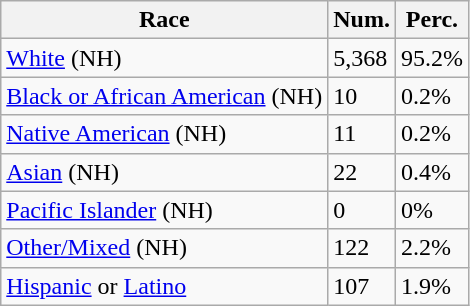<table class="wikitable">
<tr>
<th>Race</th>
<th>Num.</th>
<th>Perc.</th>
</tr>
<tr>
<td><a href='#'>White</a> (NH)</td>
<td>5,368</td>
<td>95.2%</td>
</tr>
<tr>
<td><a href='#'>Black or African American</a> (NH)</td>
<td>10</td>
<td>0.2%</td>
</tr>
<tr>
<td><a href='#'>Native American</a> (NH)</td>
<td>11</td>
<td>0.2%</td>
</tr>
<tr>
<td><a href='#'>Asian</a> (NH)</td>
<td>22</td>
<td>0.4%</td>
</tr>
<tr>
<td><a href='#'>Pacific Islander</a> (NH)</td>
<td>0</td>
<td>0%</td>
</tr>
<tr>
<td><a href='#'>Other/Mixed</a> (NH)</td>
<td>122</td>
<td>2.2%</td>
</tr>
<tr>
<td><a href='#'>Hispanic</a> or <a href='#'>Latino</a></td>
<td>107</td>
<td>1.9%</td>
</tr>
</table>
